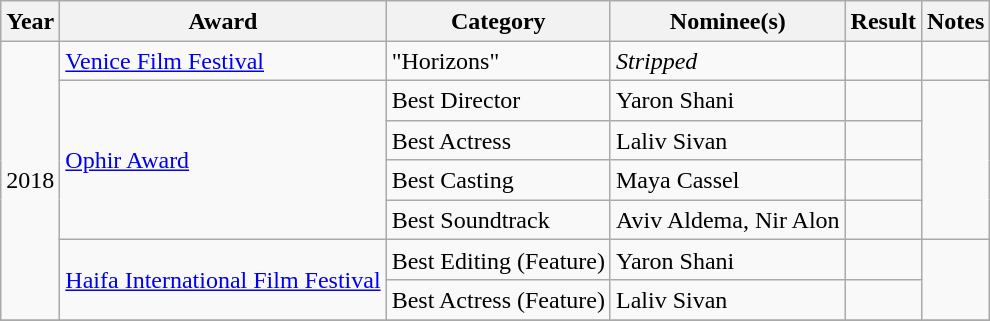<table class="wikitable sortable" style="font-size:100%; line-height:1.2">
<tr>
<th>Year</th>
<th>Award</th>
<th>Category</th>
<th>Nominee(s)</th>
<th>Result</th>
<th>Notes</th>
</tr>
<tr>
<td rowspan="7">2018</td>
<td><a href='#'>Venice Film Festival</a></td>
<td>"Horizons"</td>
<td><em>Stripped</em></td>
<td></td>
<td rowspan="1" align="center"></td>
</tr>
<tr>
<td rowspan="4"><a href='#'>Ophir Award</a></td>
<td>Best Director</td>
<td>Yaron Shani</td>
<td></td>
<td rowspan="4" align="center"></td>
</tr>
<tr>
<td>Best Actress</td>
<td>Laliv Sivan</td>
<td></td>
</tr>
<tr>
<td>Best Casting</td>
<td>Maya Cassel</td>
<td></td>
</tr>
<tr>
<td>Best Soundtrack</td>
<td>Aviv Aldema, Nir Alon</td>
<td></td>
</tr>
<tr>
<td rowspan="2"><a href='#'>Haifa International Film Festival</a></td>
<td>Best Editing (Feature)</td>
<td>Yaron Shani</td>
<td></td>
<td rowspan="2" align="center"></td>
</tr>
<tr>
<td>Best Actress (Feature)</td>
<td>Laliv Sivan</td>
<td></td>
</tr>
<tr>
</tr>
</table>
